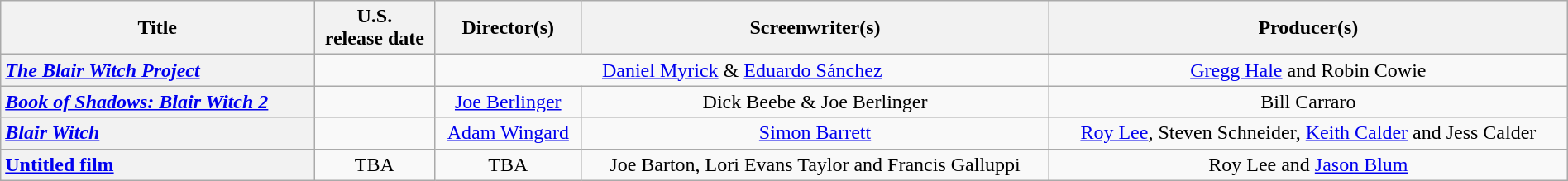<table class="wikitable plainrowheaders" style="text-align:center" width=100%>
<tr>
<th scope="col" style="width:20%;">Title</th>
<th scope="col">U.S. <br>release date</th>
<th scope="col">Director(s)</th>
<th scope="col">Screenwriter(s)</th>
<th scope="col">Producer(s)</th>
</tr>
<tr>
<th scope="row" style="text-align:left"><em><a href='#'>The Blair Witch Project</a></em></th>
<td></td>
<td colspan="2"><a href='#'>Daniel Myrick</a> & <a href='#'>Eduardo Sánchez</a></td>
<td><a href='#'>Gregg Hale</a> and Robin Cowie</td>
</tr>
<tr>
<th scope="row" style="text-align:left"><em><a href='#'>Book of Shadows: Blair Witch 2</a></em></th>
<td></td>
<td><a href='#'>Joe Berlinger</a></td>
<td>Dick Beebe & Joe Berlinger</td>
<td>Bill Carraro</td>
</tr>
<tr>
<th scope="row" style="text-align:left"><em><a href='#'>Blair Witch</a></em></th>
<td></td>
<td><a href='#'>Adam Wingard</a></td>
<td><a href='#'>Simon Barrett</a></td>
<td><a href='#'>Roy Lee</a>, Steven Schneider, <a href='#'>Keith Calder</a> and Jess Calder</td>
</tr>
<tr>
<th scope="row" style="text-align:left"><a href='#'>Untitled film</a></th>
<td>TBA</td>
<td>TBA</td>
<td>Joe Barton, Lori Evans Taylor and Francis Galluppi</td>
<td>Roy Lee and <a href='#'>Jason Blum</a></td>
</tr>
</table>
